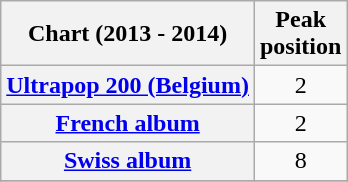<table class="wikitable sortable plainrowheaders">
<tr>
<th>Chart (2013 - 2014)</th>
<th>Peak<br>position</th>
</tr>
<tr>
<th scope="row"><a href='#'>Ultrapop 200 (Belgium)</a></th>
<td style="text-align:center;">2</td>
</tr>
<tr>
<th scope="row"><a href='#'>French album</a></th>
<td style="text-align:center;">2</td>
</tr>
<tr>
<th scope="row"><a href='#'>Swiss album</a></th>
<td style="text-align:center;">8</td>
</tr>
<tr>
</tr>
</table>
